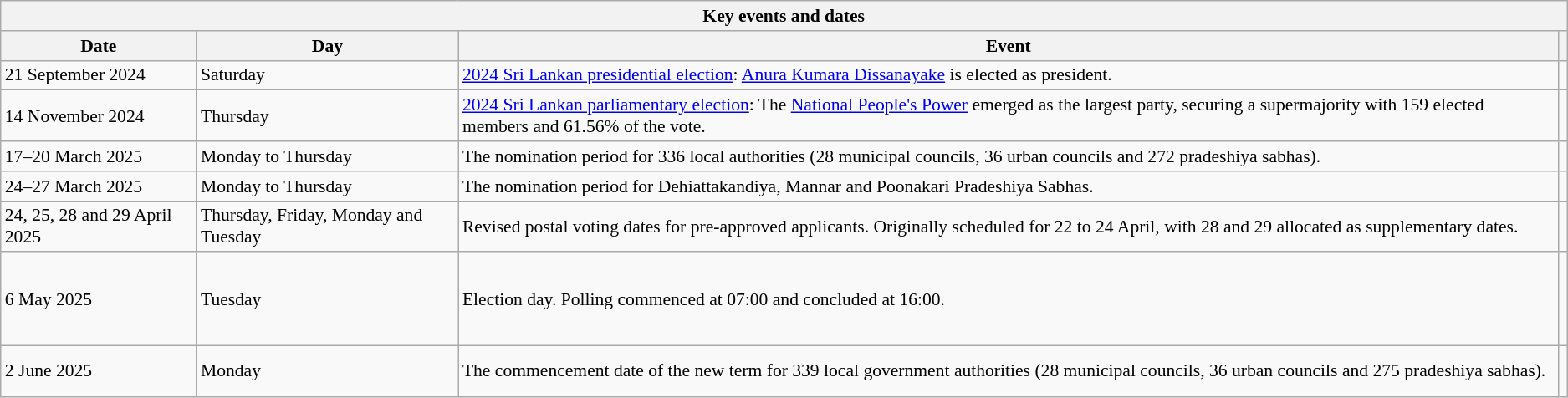<table class="wikitable sticky-header-multi mw-collapsible" style="font-size:90%; text-align:left">
<tr>
<th colspan=4>Key events and dates</th>
</tr>
<tr>
<th>Date</th>
<th>Day</th>
<th>Event</th>
<th></th>
</tr>
<tr>
<td>21 September 2024</td>
<td>Saturday</td>
<td><a href='#'>2024 Sri Lankan presidential election</a>: <a href='#'>Anura Kumara Dissanayake</a> is elected as president.</td>
<td style="text-align:center"></td>
</tr>
<tr>
<td>14 November 2024</td>
<td>Thursday</td>
<td><a href='#'>2024 Sri Lankan parliamentary election</a>: The <a href='#'>National People's Power</a> emerged as the largest party, securing a supermajority with 159 elected members and 61.56% of the vote.</td>
<td style="text-align:center"></td>
</tr>
<tr>
<td>17–20 March 2025</td>
<td>Monday to Thursday</td>
<td>The nomination period for 336 local authorities (28 municipal councils, 36 urban councils and 272 pradeshiya sabhas).</td>
<td style="text-align:center"><br></td>
</tr>
<tr>
<td>24–27 March 2025</td>
<td>Monday to Thursday</td>
<td>The nomination period for Dehiattakandiya, Mannar and Poonakari Pradeshiya Sabhas.</td>
<td style="text-align:center"><br></td>
</tr>
<tr>
<td>24, 25, 28 and 29 April 2025</td>
<td>Thursday, Friday, Monday and Tuesday</td>
<td>Revised postal voting dates for pre-approved applicants. Originally scheduled for 22 to 24 April, with 28 and 29 allocated as supplementary dates.</td>
<td style="text-align:center"><br></td>
</tr>
<tr>
<td>6 May 2025</td>
<td>Tuesday</td>
<td>Election day. Polling commenced at 07:00 and concluded at 16:00.</td>
<td style="text-align:center"><br><br><br><br></td>
</tr>
<tr>
<td>2 June 2025</td>
<td>Monday</td>
<td>The commencement date of the new term for 339 local government authorities (28 municipal councils, 36 urban councils and 275 pradeshiya sabhas).</td>
<td style="text-align:center"><br><br></td>
</tr>
</table>
